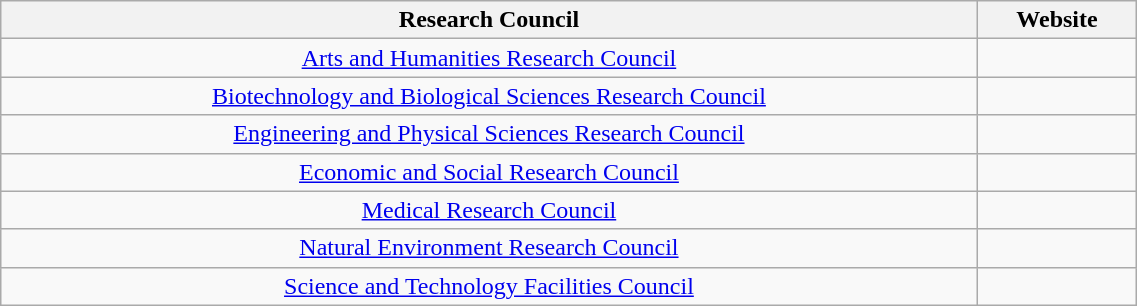<table class="wikitable" style="text-align:center; width:60%">
<tr>
<th>Research Council</th>
<th>Website</th>
</tr>
<tr>
<td><a href='#'>Arts and Humanities Research Council</a></td>
<td></td>
</tr>
<tr>
<td><a href='#'>Biotechnology and Biological Sciences Research Council</a></td>
<td></td>
</tr>
<tr>
<td><a href='#'>Engineering and Physical Sciences Research Council</a></td>
<td></td>
</tr>
<tr>
<td><a href='#'>Economic and Social Research Council</a></td>
<td></td>
</tr>
<tr>
<td><a href='#'>Medical Research Council</a></td>
<td></td>
</tr>
<tr>
<td><a href='#'>Natural Environment Research Council</a></td>
<td></td>
</tr>
<tr>
<td><a href='#'>Science and Technology Facilities Council</a></td>
<td></td>
</tr>
</table>
